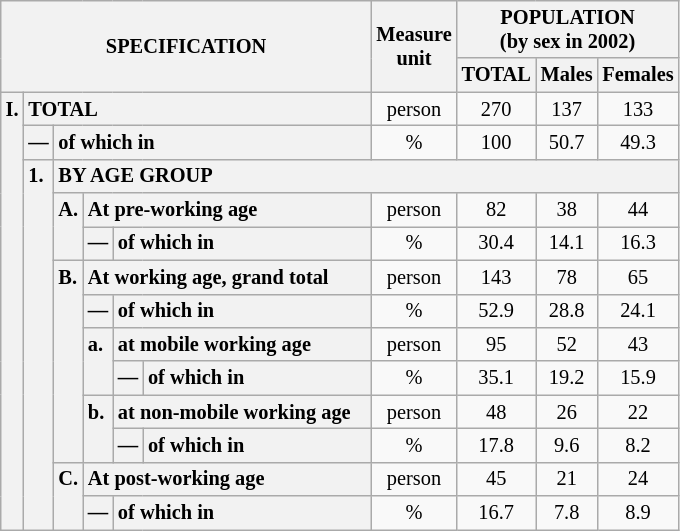<table class="wikitable" style="font-size:85%; text-align:center">
<tr>
<th rowspan="2" colspan="6">SPECIFICATION</th>
<th rowspan="2">Measure<br> unit</th>
<th colspan="3" rowspan="1">POPULATION<br> (by sex in 2002)</th>
</tr>
<tr>
<th>TOTAL</th>
<th>Males</th>
<th>Females</th>
</tr>
<tr>
<th style="text-align:left" valign="top" rowspan="13">I.</th>
<th style="text-align:left" colspan="5">TOTAL</th>
<td>person</td>
<td>270</td>
<td>137</td>
<td>133</td>
</tr>
<tr>
<th style="text-align:left" valign="top">—</th>
<th style="text-align:left" colspan="4">of which in</th>
<td>%</td>
<td>100</td>
<td>50.7</td>
<td>49.3</td>
</tr>
<tr>
<th style="text-align:left" valign="top" rowspan="11">1.</th>
<th style="text-align:left" colspan="19">BY AGE GROUP</th>
</tr>
<tr>
<th style="text-align:left" valign="top" rowspan="2">A.</th>
<th style="text-align:left" colspan="3">At pre-working age</th>
<td>person</td>
<td>82</td>
<td>38</td>
<td>44</td>
</tr>
<tr>
<th style="text-align:left" valign="top">—</th>
<th style="text-align:left" valign="top" colspan="2">of which in</th>
<td>%</td>
<td>30.4</td>
<td>14.1</td>
<td>16.3</td>
</tr>
<tr>
<th style="text-align:left" valign="top" rowspan="6">B.</th>
<th style="text-align:left" colspan="3">At working age, grand total</th>
<td>person</td>
<td>143</td>
<td>78</td>
<td>65</td>
</tr>
<tr>
<th style="text-align:left" valign="top">—</th>
<th style="text-align:left" valign="top" colspan="2">of which in</th>
<td>%</td>
<td>52.9</td>
<td>28.8</td>
<td>24.1</td>
</tr>
<tr>
<th style="text-align:left" valign="top" rowspan="2">a.</th>
<th style="text-align:left" colspan="2">at mobile working age</th>
<td>person</td>
<td>95</td>
<td>52</td>
<td>43</td>
</tr>
<tr>
<th style="text-align:left" valign="top">—</th>
<th style="text-align:left" valign="top" colspan="1">of which in                        </th>
<td>%</td>
<td>35.1</td>
<td>19.2</td>
<td>15.9</td>
</tr>
<tr>
<th style="text-align:left" valign="top" rowspan="2">b.</th>
<th style="text-align:left" colspan="2">at non-mobile working age</th>
<td>person</td>
<td>48</td>
<td>26</td>
<td>22</td>
</tr>
<tr>
<th style="text-align:left" valign="top">—</th>
<th style="text-align:left" valign="top" colspan="1">of which in                        </th>
<td>%</td>
<td>17.8</td>
<td>9.6</td>
<td>8.2</td>
</tr>
<tr>
<th style="text-align:left" valign="top" rowspan="2">C.</th>
<th style="text-align:left" colspan="3">At post-working age</th>
<td>person</td>
<td>45</td>
<td>21</td>
<td>24</td>
</tr>
<tr>
<th style="text-align:left" valign="top">—</th>
<th style="text-align:left" valign="top" colspan="2">of which in</th>
<td>%</td>
<td>16.7</td>
<td>7.8</td>
<td>8.9</td>
</tr>
</table>
